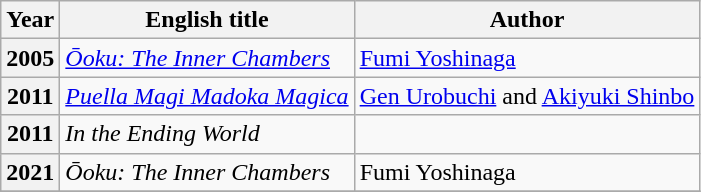<table class="sortable wikitable">
<tr>
<th>Year</th>
<th>English title</th>
<th>Author</th>
</tr>
<tr>
<th align="center">2005</th>
<td><em><a href='#'>Ōoku: The Inner Chambers</a></em></td>
<td><a href='#'>Fumi Yoshinaga</a></td>
</tr>
<tr>
<th align="center">2011</th>
<td><em><a href='#'>Puella Magi Madoka Magica</a></em></td>
<td><a href='#'>Gen Urobuchi</a> and <a href='#'>Akiyuki Shinbo</a></td>
</tr>
<tr>
<th align="center">2011</th>
<td><em>In the Ending World</em></td>
<td></td>
</tr>
<tr>
<th align="center">2021</th>
<td><em>Ōoku: The Inner Chambers</em></td>
<td>Fumi Yoshinaga</td>
</tr>
<tr>
</tr>
</table>
